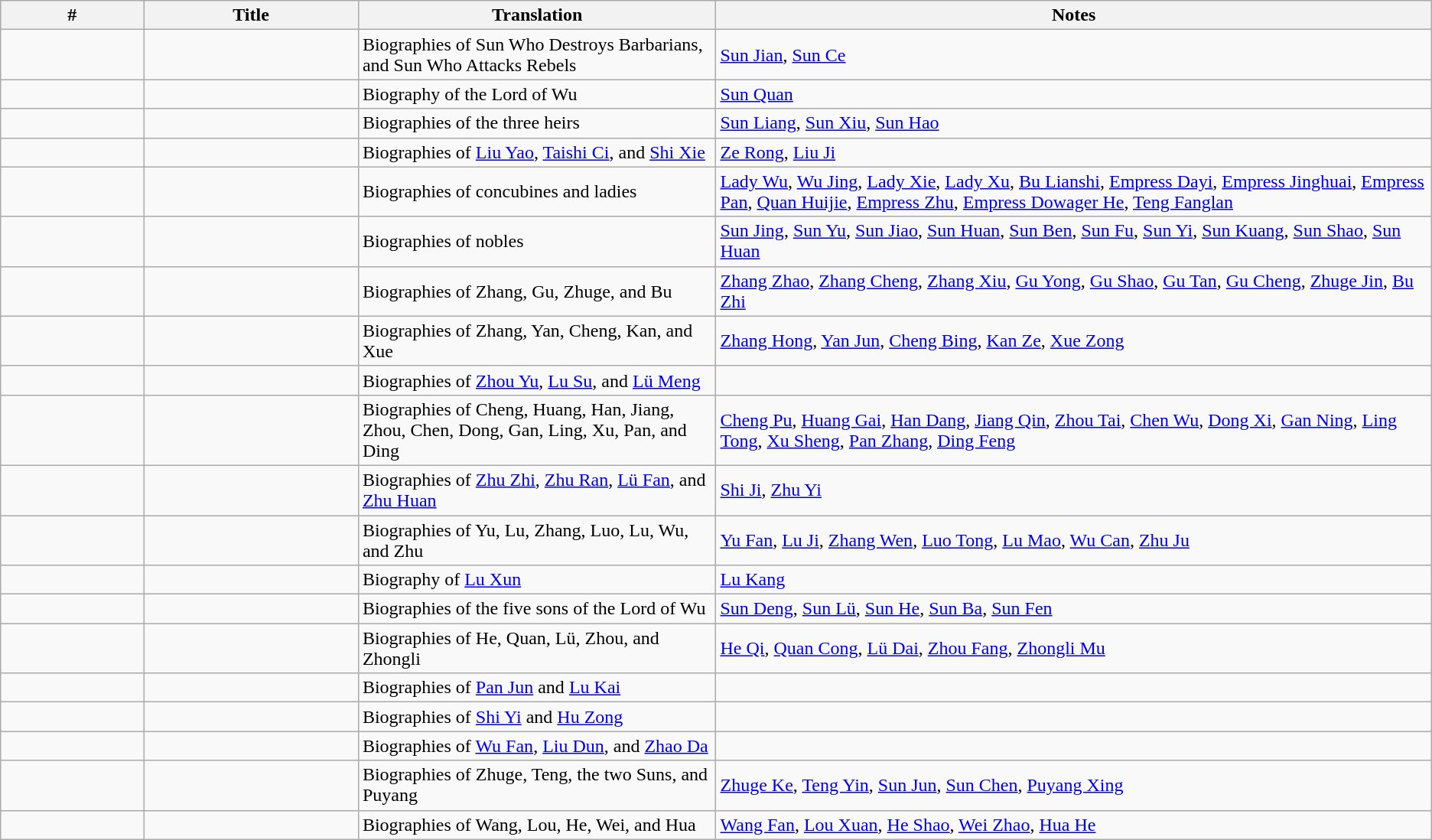<table class="wikitable">
<tr>
<th width="10%">#</th>
<th width="15%">Title</th>
<th width="25%">Translation</th>
<th width="50%">Notes</th>
</tr>
<tr>
<td></td>
<td></td>
<td>Biographies of Sun Who Destroys Barbarians, and Sun Who Attacks Rebels</td>
<td><a href='#'>Sun Jian</a>, <a href='#'>Sun Ce</a></td>
</tr>
<tr>
<td></td>
<td></td>
<td>Biography of the Lord of Wu</td>
<td><a href='#'>Sun Quan</a></td>
</tr>
<tr>
<td></td>
<td></td>
<td>Biographies of the three heirs</td>
<td><a href='#'>Sun Liang</a>, <a href='#'>Sun Xiu</a>, <a href='#'>Sun Hao</a></td>
</tr>
<tr>
<td></td>
<td></td>
<td>Biographies of <a href='#'>Liu Yao</a>, <a href='#'>Taishi Ci</a>, and <a href='#'>Shi Xie</a></td>
<td><a href='#'>Ze Rong</a>, <a href='#'>Liu Ji</a></td>
</tr>
<tr>
<td></td>
<td></td>
<td>Biographies of concubines and ladies</td>
<td><a href='#'>Lady Wu</a>, <a href='#'>Wu Jing</a>, <a href='#'>Lady Xie</a>, <a href='#'>Lady Xu</a>, <a href='#'>Bu Lianshi</a>, <a href='#'>Empress Dayi</a>, <a href='#'>Empress Jinghuai</a>, <a href='#'>Empress Pan</a>, <a href='#'>Quan Huijie</a>, <a href='#'>Empress Zhu</a>, <a href='#'>Empress Dowager He</a>, <a href='#'>Teng Fanglan</a></td>
</tr>
<tr>
<td></td>
<td></td>
<td>Biographies of nobles</td>
<td><a href='#'>Sun Jing</a>, <a href='#'>Sun Yu</a>, <a href='#'>Sun Jiao</a>, <a href='#'>Sun Huan</a>, <a href='#'>Sun Ben</a>, <a href='#'>Sun Fu</a>, <a href='#'>Sun Yi</a>, <a href='#'>Sun Kuang</a>, <a href='#'>Sun Shao</a>, <a href='#'>Sun Huan</a></td>
</tr>
<tr>
<td></td>
<td></td>
<td>Biographies of Zhang, Gu, Zhuge, and Bu</td>
<td><a href='#'>Zhang Zhao</a>, <a href='#'>Zhang Cheng</a>, <a href='#'>Zhang Xiu</a>, <a href='#'>Gu Yong</a>, <a href='#'>Gu Shao</a>, <a href='#'>Gu Tan</a>, <a href='#'>Gu Cheng</a>, <a href='#'>Zhuge Jin</a>, <a href='#'>Bu Zhi</a></td>
</tr>
<tr>
<td></td>
<td></td>
<td>Biographies of Zhang, Yan, Cheng, Kan, and Xue</td>
<td><a href='#'>Zhang Hong</a>, <a href='#'>Yan Jun</a>, <a href='#'>Cheng Bing</a>, <a href='#'>Kan Ze</a>, <a href='#'>Xue Zong</a></td>
</tr>
<tr>
<td></td>
<td></td>
<td>Biographies of <a href='#'>Zhou Yu</a>, <a href='#'>Lu Su</a>, and <a href='#'>Lü Meng</a></td>
<td></td>
</tr>
<tr>
<td></td>
<td></td>
<td>Biographies of Cheng, Huang, Han, Jiang, Zhou, Chen, Dong, Gan, Ling, Xu, Pan, and Ding</td>
<td><a href='#'>Cheng Pu</a>, <a href='#'>Huang Gai</a>, <a href='#'>Han Dang</a>, <a href='#'>Jiang Qin</a>, <a href='#'>Zhou Tai</a>, <a href='#'>Chen Wu</a>, <a href='#'>Dong Xi</a>, <a href='#'>Gan Ning</a>, <a href='#'>Ling Tong</a>, <a href='#'>Xu Sheng</a>, <a href='#'>Pan Zhang</a>, <a href='#'>Ding Feng</a></td>
</tr>
<tr>
<td></td>
<td></td>
<td>Biographies of <a href='#'>Zhu Zhi</a>, <a href='#'>Zhu Ran</a>, <a href='#'>Lü Fan</a>, and <a href='#'>Zhu Huan</a></td>
<td><a href='#'>Shi Ji</a>, <a href='#'>Zhu Yi</a></td>
</tr>
<tr>
<td></td>
<td></td>
<td>Biographies of Yu, Lu, Zhang, Luo, Lu, Wu, and Zhu</td>
<td><a href='#'>Yu Fan</a>, <a href='#'>Lu Ji</a>, <a href='#'>Zhang Wen</a>, <a href='#'>Luo Tong</a>, <a href='#'>Lu Mao</a>, <a href='#'>Wu Can</a>, <a href='#'>Zhu Ju</a></td>
</tr>
<tr>
<td></td>
<td></td>
<td>Biography of <a href='#'>Lu Xun</a></td>
<td><a href='#'>Lu Kang</a></td>
</tr>
<tr>
<td></td>
<td></td>
<td>Biographies of the five sons of the Lord of Wu</td>
<td><a href='#'>Sun Deng</a>, <a href='#'>Sun Lü</a>, <a href='#'>Sun He</a>, <a href='#'>Sun Ba</a>, <a href='#'>Sun Fen</a></td>
</tr>
<tr>
<td></td>
<td></td>
<td>Biographies of He, Quan, Lü, Zhou, and Zhongli</td>
<td><a href='#'>He Qi</a>, <a href='#'>Quan Cong</a>, <a href='#'>Lü Dai</a>, <a href='#'>Zhou Fang</a>, <a href='#'>Zhongli Mu</a></td>
</tr>
<tr>
<td></td>
<td></td>
<td>Biographies of <a href='#'>Pan Jun</a> and <a href='#'>Lu Kai</a></td>
<td></td>
</tr>
<tr>
<td></td>
<td></td>
<td>Biographies of <a href='#'>Shi Yi</a> and <a href='#'>Hu Zong</a></td>
<td></td>
</tr>
<tr>
<td></td>
<td></td>
<td>Biographies of <a href='#'>Wu Fan</a>, <a href='#'>Liu Dun</a>, and <a href='#'>Zhao Da</a></td>
<td></td>
</tr>
<tr>
<td></td>
<td></td>
<td>Biographies of Zhuge, Teng, the two Suns, and Puyang</td>
<td><a href='#'>Zhuge Ke</a>, <a href='#'>Teng Yin</a>, <a href='#'>Sun Jun</a>, <a href='#'>Sun Chen</a>, <a href='#'>Puyang Xing</a></td>
</tr>
<tr>
<td></td>
<td></td>
<td>Biographies of Wang, Lou, He, Wei, and Hua</td>
<td><a href='#'>Wang Fan</a>, <a href='#'>Lou Xuan</a>, <a href='#'>He Shao</a>, <a href='#'>Wei Zhao</a>, <a href='#'>Hua He</a></td>
</tr>
</table>
